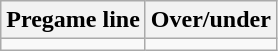<table class="wikitable">
<tr align="center">
<th style=>Pregame line</th>
<th style=>Over/under</th>
</tr>
<tr align="center">
<td></td>
<td></td>
</tr>
</table>
